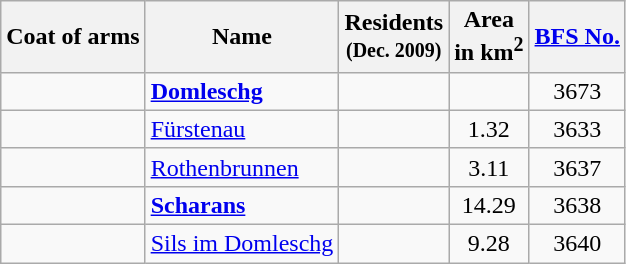<table class="wikitable">
<tr>
<th>Coat of arms</th>
<th>Name</th>
<th>Residents<br><small>(Dec. 2009)</small></th>
<th>Area <br>in km<sup>2</sup></th>
<th><a href='#'>BFS No.</a></th>
</tr>
<tr>
<td align="center"></td>
<td><strong><a href='#'>Domleschg</a></strong></td>
<td align="center"></td>
<td align = "center"></td>
<td align = "center">3673</td>
</tr>
<tr>
<td align="center"></td>
<td><a href='#'>Fürstenau</a></td>
<td align="center"></td>
<td align="center">1.32</td>
<td align="center">3633</td>
</tr>
<tr>
<td align="center"></td>
<td><a href='#'>Rothenbrunnen</a></td>
<td align="center"></td>
<td align="center">3.11</td>
<td align="center">3637</td>
</tr>
<tr>
<td align="center"></td>
<td><strong><a href='#'>Scharans</a></strong></td>
<td align="center"></td>
<td align = "center">14.29</td>
<td align = "center">3638</td>
</tr>
<tr>
<td align="center"></td>
<td><a href='#'>Sils im Domleschg</a></td>
<td align="center"></td>
<td align="center">9.28</td>
<td align="center">3640</td>
</tr>
</table>
